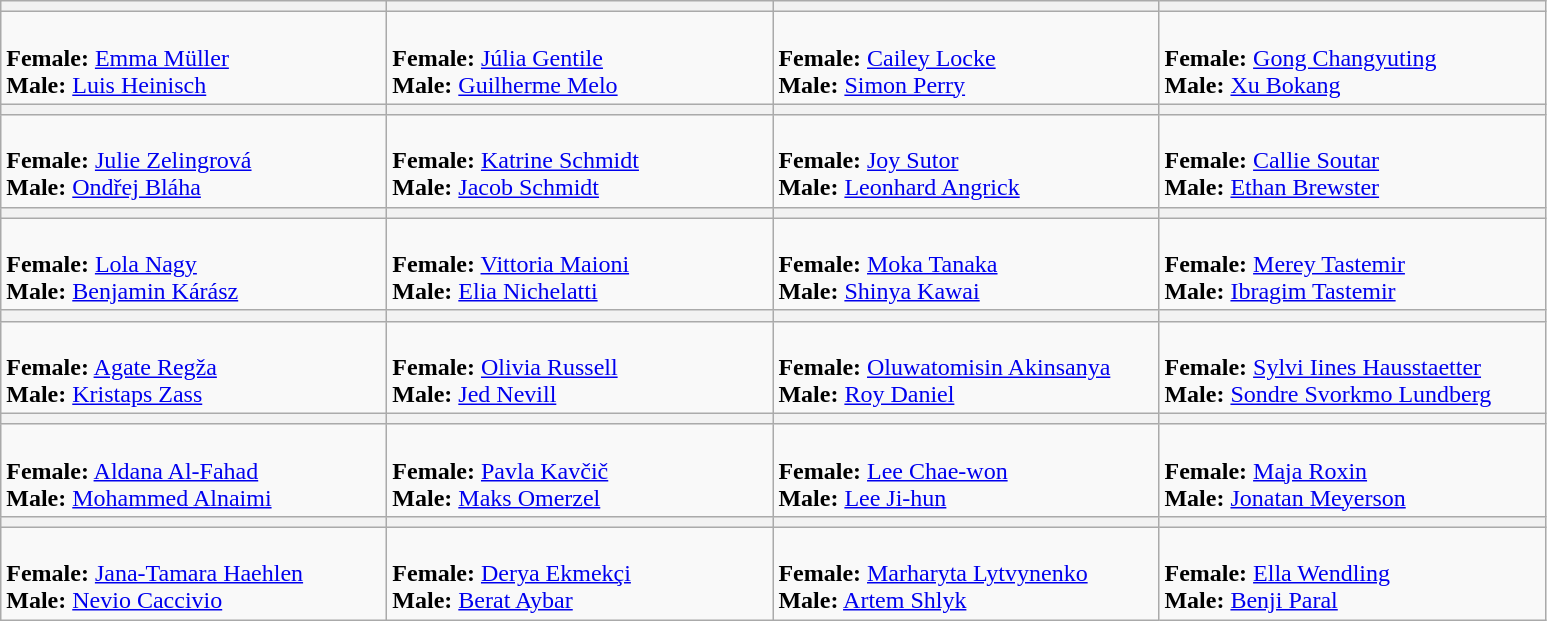<table class=wikitable>
<tr>
<th width=250></th>
<th width=250></th>
<th width=250></th>
<th width=250></th>
</tr>
<tr>
<td><br><strong>Female:</strong> <a href='#'>Emma Müller</a><br>
<strong>Male:</strong> <a href='#'>Luis Heinisch</a></td>
<td><br><strong>Female:</strong> <a href='#'>Júlia Gentile</a><br>
<strong>Male:</strong> <a href='#'>Guilherme Melo</a></td>
<td><br><strong>Female:</strong> <a href='#'>Cailey Locke</a><br>
<strong>Male:</strong> <a href='#'>Simon Perry</a></td>
<td><br><strong>Female:</strong> <a href='#'>Gong Changyuting</a><br>
<strong>Male:</strong> <a href='#'>Xu Bokang</a></td>
</tr>
<tr>
<th width=250></th>
<th width=250></th>
<th width=250></th>
<th width=250></th>
</tr>
<tr>
<td><br><strong>Female:</strong> <a href='#'>Julie Zelingrová</a><br>
<strong>Male:</strong> <a href='#'>Ondřej Bláha</a></td>
<td><br><strong>Female:</strong> <a href='#'>Katrine Schmidt</a><br>
<strong>Male:</strong> <a href='#'>Jacob Schmidt</a></td>
<td><br><strong>Female:</strong> <a href='#'>Joy Sutor</a><br>
<strong>Male:</strong> <a href='#'>Leonhard Angrick</a></td>
<td><br><strong>Female:</strong> <a href='#'>Callie Soutar</a><br>
<strong>Male:</strong> <a href='#'>Ethan Brewster</a></td>
</tr>
<tr>
<th width=250></th>
<th width=250></th>
<th width=250></th>
<th width=250></th>
</tr>
<tr>
<td><br><strong>Female:</strong> <a href='#'>Lola Nagy</a><br>
<strong>Male:</strong> <a href='#'>Benjamin Kárász</a></td>
<td><br><strong>Female:</strong> <a href='#'>Vittoria Maioni</a><br>
<strong>Male:</strong> <a href='#'>Elia Nichelatti</a></td>
<td><br><strong>Female:</strong> <a href='#'>Moka Tanaka</a><br>
<strong>Male:</strong> <a href='#'>Shinya Kawai</a></td>
<td><br><strong>Female:</strong> <a href='#'>Merey Tastemir</a><br>
<strong>Male:</strong> <a href='#'>Ibragim Tastemir</a></td>
</tr>
<tr>
<th width=250></th>
<th width=250></th>
<th width=250></th>
<th width=250></th>
</tr>
<tr>
<td><br><strong>Female:</strong> <a href='#'>Agate Regža</a><br>
<strong>Male:</strong> <a href='#'>Kristaps Zass</a></td>
<td><br><strong>Female:</strong> <a href='#'>Olivia Russell</a><br>
<strong>Male:</strong> <a href='#'>Jed Nevill</a></td>
<td><br><strong>Female:</strong> <a href='#'>Oluwatomisin Akinsanya</a><br>
<strong>Male:</strong> <a href='#'>Roy Daniel</a></td>
<td><br><strong>Female:</strong> <a href='#'>Sylvi Iines Hausstaetter</a><br>
<strong>Male:</strong> <a href='#'>Sondre Svorkmo Lundberg</a></td>
</tr>
<tr>
<th width=250></th>
<th width=250></th>
<th width=250></th>
<th width=250></th>
</tr>
<tr>
<td><br><strong>Female:</strong> <a href='#'>Aldana Al-Fahad</a><br>
<strong>Male:</strong> <a href='#'>Mohammed Alnaimi</a></td>
<td><br><strong>Female:</strong> <a href='#'>Pavla Kavčič</a><br>
<strong>Male:</strong> <a href='#'>Maks Omerzel</a></td>
<td><br><strong>Female:</strong> <a href='#'>Lee Chae-won</a><br>
<strong>Male:</strong> <a href='#'>Lee Ji-hun</a></td>
<td><br><strong>Female:</strong> <a href='#'>Maja Roxin</a><br>
<strong>Male:</strong> <a href='#'>Jonatan Meyerson</a></td>
</tr>
<tr>
<th width=250></th>
<th width=250></th>
<th width=250></th>
<th width=250></th>
</tr>
<tr>
<td><br><strong>Female:</strong> <a href='#'>Jana-Tamara Haehlen</a><br>
<strong>Male:</strong> <a href='#'>Nevio Caccivio</a></td>
<td><br><strong>Female:</strong> <a href='#'>Derya Ekmekçi</a><br>
<strong>Male:</strong> <a href='#'>Berat Aybar</a></td>
<td><br><strong>Female:</strong> <a href='#'>Marharyta Lytvynenko</a><br>
<strong>Male:</strong> <a href='#'>Artem Shlyk</a></td>
<td><br><strong>Female:</strong> <a href='#'>Ella Wendling</a><br>
<strong>Male:</strong> <a href='#'>Benji Paral</a></td>
</tr>
</table>
